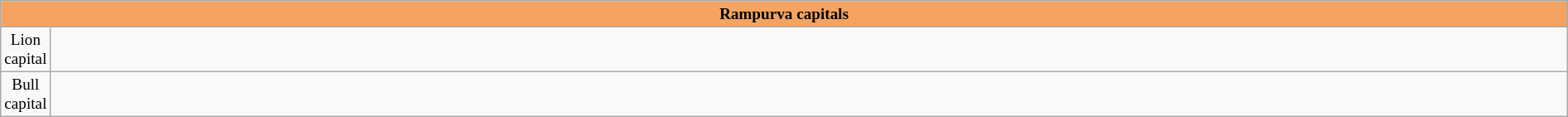<table class="wikitable" style="font-size: 80%; width: 100%;" cellpadding="3" align="center" colspan="2">
<tr>
<td colspan="2" style="background:#F4A460; font-size: 100%;" align="center"><strong>Rampurva capitals</strong></td>
</tr>
<tr>
<td style="font-size: 100%; width: 1%;" align="center">Lion capital</td>
<td colspan="1" style="font-size: 100%;" align="center"><br></td>
</tr>
<tr>
<td style="font-size: 100%; width: 1%;" align="center">Bull capital</td>
<td colspan="1" style="font-size: 100%;" align="center"><br></td>
</tr>
</table>
